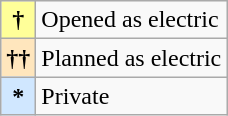<table class="wikitable plainrowheaders">
<tr>
<th scope=row style="background-color:#FFFF99">†</th>
<td>Opened as electric</td>
</tr>
<tr>
<th scope=row style="background-color:#FFE6BD">††</th>
<td>Planned as electric</td>
</tr>
<tr>
<th scope=row style="background-color:#D0E7FF">*</th>
<td>Private</td>
</tr>
</table>
